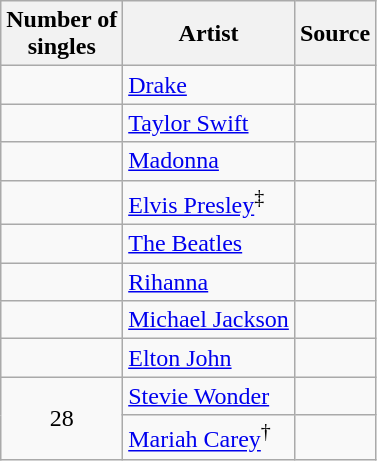<table class="wikitable">
<tr>
<th>Number of <br> singles</th>
<th>Artist</th>
<th>Source</th>
</tr>
<tr>
<td></td>
<td><a href='#'>Drake</a></td>
<td></td>
</tr>
<tr>
<td></td>
<td><a href='#'>Taylor Swift</a></td>
<td></td>
</tr>
<tr>
<td></td>
<td><a href='#'>Madonna</a></td>
<td></td>
</tr>
<tr>
<td></td>
<td><a href='#'>Elvis Presley</a><sup>‡</sup></td>
<td></td>
</tr>
<tr>
<td></td>
<td><a href='#'>The Beatles</a></td>
<td></td>
</tr>
<tr>
<td></td>
<td><a href='#'>Rihanna</a></td>
<td></td>
</tr>
<tr>
<td></td>
<td><a href='#'>Michael Jackson</a></td>
<td></td>
</tr>
<tr>
<td></td>
<td><a href='#'>Elton John</a></td>
<td></td>
</tr>
<tr>
<td rowspan="2" style="text-align:center;">28</td>
<td><a href='#'>Stevie Wonder</a></td>
<td></td>
</tr>
<tr>
<td><a href='#'>Mariah Carey</a><sup>†</sup></td>
<td><br></td>
</tr>
</table>
